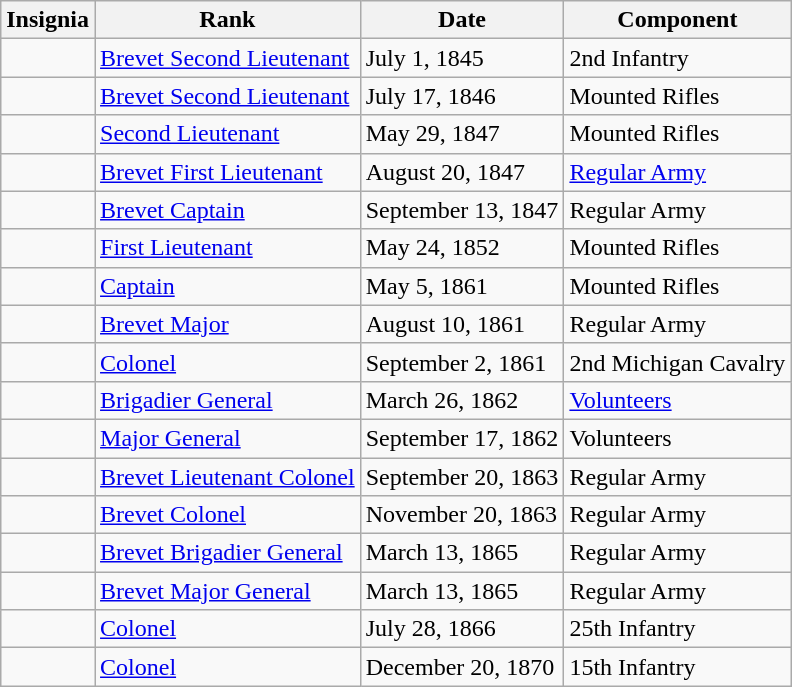<table class="wikitable">
<tr>
<th>Insignia</th>
<th>Rank</th>
<th>Date</th>
<th>Component</th>
</tr>
<tr>
<td></td>
<td><a href='#'>Brevet Second Lieutenant</a></td>
<td>July 1, 1845</td>
<td>2nd Infantry</td>
</tr>
<tr>
<td></td>
<td><a href='#'>Brevet Second Lieutenant</a></td>
<td>July 17, 1846</td>
<td>Mounted Rifles</td>
</tr>
<tr>
<td></td>
<td><a href='#'>Second Lieutenant</a></td>
<td>May 29, 1847</td>
<td>Mounted Rifles</td>
</tr>
<tr>
<td></td>
<td><a href='#'>Brevet First Lieutenant</a></td>
<td>August 20, 1847</td>
<td><a href='#'>Regular Army</a></td>
</tr>
<tr>
<td></td>
<td><a href='#'>Brevet Captain</a></td>
<td>September 13, 1847</td>
<td>Regular Army</td>
</tr>
<tr>
<td></td>
<td><a href='#'>First Lieutenant</a></td>
<td>May 24, 1852</td>
<td>Mounted Rifles</td>
</tr>
<tr>
<td></td>
<td><a href='#'>Captain</a></td>
<td>May 5, 1861</td>
<td>Mounted Rifles</td>
</tr>
<tr>
<td></td>
<td><a href='#'>Brevet Major</a></td>
<td>August 10, 1861</td>
<td>Regular Army</td>
</tr>
<tr>
<td></td>
<td><a href='#'>Colonel</a></td>
<td>September 2, 1861</td>
<td>2nd Michigan Cavalry</td>
</tr>
<tr>
<td></td>
<td><a href='#'>Brigadier General</a></td>
<td>March 26, 1862</td>
<td><a href='#'>Volunteers</a></td>
</tr>
<tr>
<td></td>
<td><a href='#'>Major General</a></td>
<td>September 17, 1862</td>
<td>Volunteers</td>
</tr>
<tr>
<td></td>
<td><a href='#'>Brevet Lieutenant Colonel</a></td>
<td>September 20, 1863</td>
<td>Regular Army</td>
</tr>
<tr>
<td></td>
<td><a href='#'>Brevet Colonel</a></td>
<td>November 20, 1863</td>
<td>Regular Army</td>
</tr>
<tr>
<td></td>
<td><a href='#'>Brevet Brigadier General</a></td>
<td>March 13, 1865</td>
<td>Regular Army</td>
</tr>
<tr>
<td></td>
<td><a href='#'>Brevet Major General</a></td>
<td>March 13, 1865</td>
<td>Regular Army</td>
</tr>
<tr>
<td></td>
<td><a href='#'>Colonel</a></td>
<td>July 28, 1866</td>
<td>25th Infantry</td>
</tr>
<tr>
<td></td>
<td><a href='#'>Colonel</a></td>
<td>December 20, 1870</td>
<td>15th Infantry</td>
</tr>
</table>
